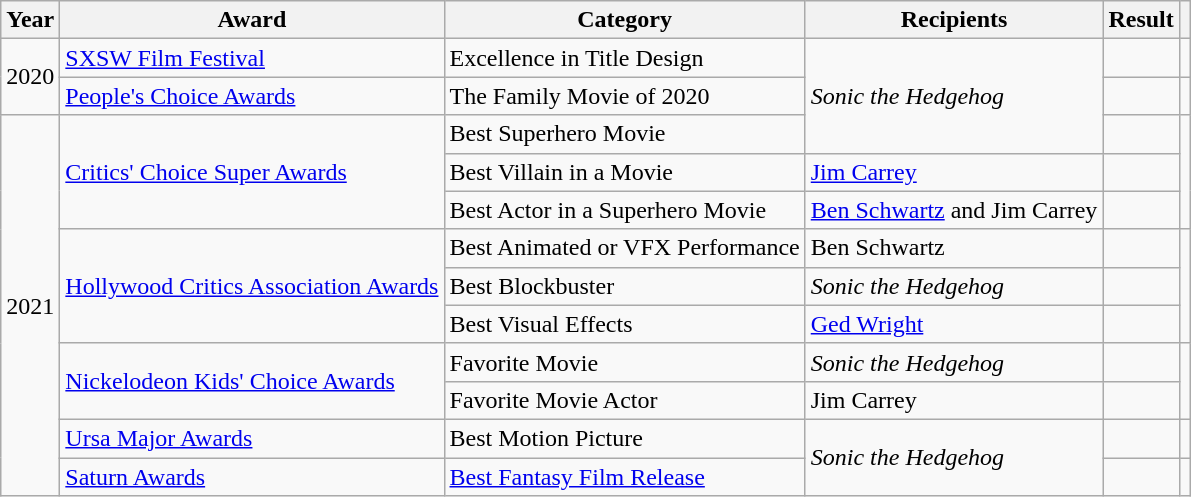<table class="wikitable sortable plainrowheaders">
<tr>
<th>Year</th>
<th>Award</th>
<th>Category</th>
<th>Recipients</th>
<th>Result</th>
<th></th>
</tr>
<tr>
<td rowspan="2">2020</td>
<td><a href='#'>SXSW Film Festival</a></td>
<td>Excellence in Title Design</td>
<td rowspan="3"><em>Sonic the Hedgehog</em></td>
<td></td>
<td></td>
</tr>
<tr>
<td><a href='#'>People's Choice Awards</a></td>
<td>The Family Movie of 2020</td>
<td></td>
<td></td>
</tr>
<tr>
<td rowspan="10">2021</td>
<td rowspan="3"><a href='#'>Critics' Choice Super Awards</a></td>
<td>Best Superhero Movie</td>
<td></td>
<td rowspan="3"></td>
</tr>
<tr>
<td>Best Villain in a Movie</td>
<td><a href='#'>Jim Carrey</a></td>
<td></td>
</tr>
<tr>
<td>Best Actor in a Superhero Movie</td>
<td><a href='#'>Ben Schwartz</a> and Jim Carrey</td>
<td></td>
</tr>
<tr>
<td rowspan="3"><a href='#'>Hollywood Critics Association Awards</a></td>
<td>Best Animated or VFX Performance</td>
<td>Ben Schwartz</td>
<td></td>
<td rowspan="3"></td>
</tr>
<tr>
<td>Best Blockbuster</td>
<td><em>Sonic the Hedgehog</em></td>
<td></td>
</tr>
<tr>
<td>Best Visual Effects</td>
<td><a href='#'>Ged Wright</a></td>
<td></td>
</tr>
<tr>
<td rowspan="2"><a href='#'>Nickelodeon Kids' Choice Awards</a></td>
<td>Favorite Movie</td>
<td><em>Sonic the Hedgehog</em></td>
<td></td>
<td rowspan="2"></td>
</tr>
<tr>
<td>Favorite Movie Actor</td>
<td>Jim Carrey</td>
<td></td>
</tr>
<tr>
<td><a href='#'>Ursa Major Awards</a></td>
<td>Best Motion Picture</td>
<td rowspan="2"><em>Sonic the Hedgehog</em></td>
<td></td>
<td></td>
</tr>
<tr>
<td><a href='#'>Saturn Awards</a></td>
<td><a href='#'>Best Fantasy Film Release</a></td>
<td></td>
<td></td>
</tr>
</table>
